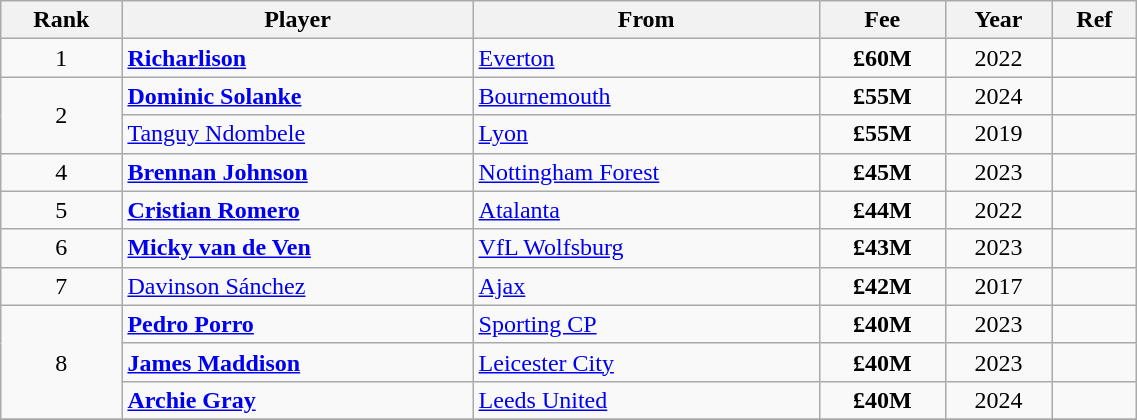<table class="wikitable sortable" style="width:60%; text-align: center;">
<tr>
<th>Rank</th>
<th>Player</th>
<th>From</th>
<th>Fee</th>
<th>Year</th>
<th>Ref</th>
</tr>
<tr>
<td>1</td>
<td align="left"> <strong><a href='#'>Richarlison</a></strong></td>
<td align="left"> <a href='#'>Everton</a></td>
<td><strong>£60M</strong></td>
<td>2022</td>
<td></td>
</tr>
<tr>
<td rowspan=2>2</td>
<td align="left"> <strong><a href='#'>Dominic Solanke</a></strong></td>
<td align="left"> <a href='#'>Bournemouth</a></td>
<td><strong>£55M</strong></td>
<td>2024</td>
<td></td>
</tr>
<tr>
<td align="left"> <a href='#'>Tanguy Ndombele</a></td>
<td align="left"> <a href='#'>Lyon</a></td>
<td><strong>£55M</strong></td>
<td>2019</td>
<td></td>
</tr>
<tr>
<td>4</td>
<td align="left"> <strong><a href='#'>Brennan Johnson</a></strong></td>
<td align="left"> <a href='#'>Nottingham Forest</a></td>
<td><strong>£45M</strong></td>
<td>2023</td>
<td></td>
</tr>
<tr>
<td>5</td>
<td align="left"> <strong><a href='#'>Cristian Romero</a></strong></td>
<td align="left"> <a href='#'>Atalanta</a></td>
<td><strong>£44M</strong></td>
<td>2022</td>
<td></td>
</tr>
<tr>
<td>6</td>
<td align="left"> <strong><a href='#'>Micky van de Ven</a></strong></td>
<td align="left"> <a href='#'>VfL Wolfsburg</a></td>
<td><strong>£43M</strong></td>
<td>2023</td>
<td></td>
</tr>
<tr>
<td>7</td>
<td align="left"> <a href='#'>Davinson Sánchez</a></td>
<td align="left"> <a href='#'>Ajax</a></td>
<td><strong>£42M</strong></td>
<td>2017</td>
<td></td>
</tr>
<tr>
<td rowspan=3>8</td>
<td align="left"> <strong><a href='#'>Pedro Porro</a></strong></td>
<td align="left"> <a href='#'>Sporting CP</a></td>
<td><strong>£40M</strong></td>
<td>2023</td>
<td></td>
</tr>
<tr>
<td align="left"> <strong><a href='#'>James Maddison</a></strong></td>
<td align="left"> <a href='#'>Leicester City</a></td>
<td><strong>£40M</strong></td>
<td>2023</td>
<td></td>
</tr>
<tr>
<td align="left"> <strong><a href='#'>Archie Gray</a></strong></td>
<td align="left"> <a href='#'>Leeds United</a></td>
<td><strong>£40M</strong></td>
<td>2024</td>
<td></td>
</tr>
<tr>
</tr>
</table>
